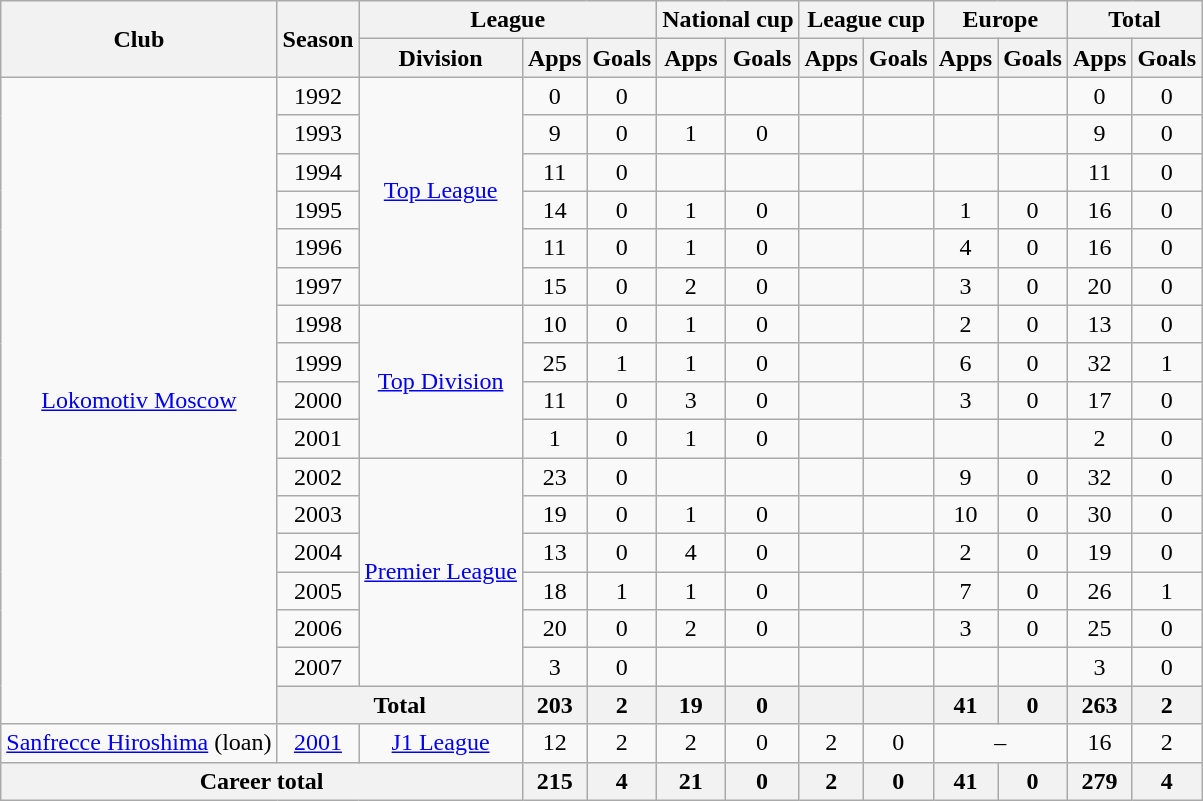<table class="wikitable" style="text-align:center">
<tr>
<th rowspan="2">Club</th>
<th rowspan="2">Season</th>
<th colspan="3">League</th>
<th colspan="2">National cup</th>
<th colspan="2">League cup</th>
<th colspan="2">Europe</th>
<th colspan="2">Total</th>
</tr>
<tr>
<th>Division</th>
<th>Apps</th>
<th>Goals</th>
<th>Apps</th>
<th>Goals</th>
<th>Apps</th>
<th>Goals</th>
<th>Apps</th>
<th>Goals</th>
<th>Apps</th>
<th>Goals</th>
</tr>
<tr>
<td rowspan="17"><a href='#'>Lokomotiv Moscow</a></td>
<td>1992</td>
<td rowspan="6"><a href='#'>Top League</a></td>
<td>0</td>
<td>0</td>
<td></td>
<td></td>
<td></td>
<td></td>
<td></td>
<td></td>
<td>0</td>
<td>0</td>
</tr>
<tr>
<td>1993</td>
<td>9</td>
<td>0</td>
<td>1</td>
<td>0</td>
<td></td>
<td></td>
<td></td>
<td></td>
<td>9</td>
<td>0</td>
</tr>
<tr>
<td>1994</td>
<td>11</td>
<td>0</td>
<td></td>
<td></td>
<td></td>
<td></td>
<td></td>
<td></td>
<td>11</td>
<td>0</td>
</tr>
<tr>
<td>1995</td>
<td>14</td>
<td>0</td>
<td>1</td>
<td>0</td>
<td></td>
<td></td>
<td>1</td>
<td>0</td>
<td>16</td>
<td>0</td>
</tr>
<tr>
<td>1996</td>
<td>11</td>
<td>0</td>
<td>1</td>
<td>0</td>
<td></td>
<td></td>
<td>4</td>
<td>0</td>
<td>16</td>
<td>0</td>
</tr>
<tr>
<td>1997</td>
<td>15</td>
<td>0</td>
<td>2</td>
<td>0</td>
<td></td>
<td></td>
<td>3</td>
<td>0</td>
<td>20</td>
<td>0</td>
</tr>
<tr>
<td>1998</td>
<td rowspan="4"><a href='#'>Top Division</a></td>
<td>10</td>
<td>0</td>
<td>1</td>
<td>0</td>
<td></td>
<td></td>
<td>2</td>
<td>0</td>
<td>13</td>
<td>0</td>
</tr>
<tr>
<td>1999</td>
<td>25</td>
<td>1</td>
<td>1</td>
<td>0</td>
<td></td>
<td></td>
<td>6</td>
<td>0</td>
<td>32</td>
<td>1</td>
</tr>
<tr>
<td>2000</td>
<td>11</td>
<td>0</td>
<td>3</td>
<td>0</td>
<td></td>
<td></td>
<td>3</td>
<td>0</td>
<td>17</td>
<td>0</td>
</tr>
<tr>
<td>2001</td>
<td>1</td>
<td>0</td>
<td>1</td>
<td>0</td>
<td></td>
<td></td>
<td></td>
<td></td>
<td>2</td>
<td>0</td>
</tr>
<tr>
<td>2002</td>
<td rowspan="6"><a href='#'>Premier League</a></td>
<td>23</td>
<td>0</td>
<td></td>
<td></td>
<td></td>
<td></td>
<td>9</td>
<td>0</td>
<td>32</td>
<td>0</td>
</tr>
<tr>
<td>2003</td>
<td>19</td>
<td>0</td>
<td>1</td>
<td>0</td>
<td></td>
<td></td>
<td>10</td>
<td>0</td>
<td>30</td>
<td>0</td>
</tr>
<tr>
<td>2004</td>
<td>13</td>
<td>0</td>
<td>4</td>
<td>0</td>
<td></td>
<td></td>
<td>2</td>
<td>0</td>
<td>19</td>
<td>0</td>
</tr>
<tr>
<td>2005</td>
<td>18</td>
<td>1</td>
<td>1</td>
<td>0</td>
<td></td>
<td></td>
<td>7</td>
<td>0</td>
<td>26</td>
<td>1</td>
</tr>
<tr>
<td>2006</td>
<td>20</td>
<td>0</td>
<td>2</td>
<td>0</td>
<td></td>
<td></td>
<td>3</td>
<td>0</td>
<td>25</td>
<td>0</td>
</tr>
<tr>
<td>2007</td>
<td>3</td>
<td>0</td>
<td></td>
<td></td>
<td></td>
<td></td>
<td></td>
<td></td>
<td>3</td>
<td>0</td>
</tr>
<tr>
<th colspan="2">Total</th>
<th>203</th>
<th>2</th>
<th>19</th>
<th>0</th>
<th></th>
<th></th>
<th>41</th>
<th>0</th>
<th>263</th>
<th>2</th>
</tr>
<tr>
<td><a href='#'>Sanfrecce Hiroshima</a> (loan)</td>
<td><a href='#'>2001</a></td>
<td><a href='#'>J1 League</a></td>
<td>12</td>
<td>2</td>
<td>2</td>
<td>0</td>
<td>2</td>
<td>0</td>
<td colspan="2">–</td>
<td>16</td>
<td>2</td>
</tr>
<tr>
<th colspan="3">Career total</th>
<th>215</th>
<th>4</th>
<th>21</th>
<th>0</th>
<th>2</th>
<th>0</th>
<th>41</th>
<th>0</th>
<th>279</th>
<th>4</th>
</tr>
</table>
